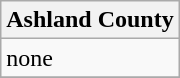<table class="wikitable">
<tr>
<th>Ashland County</th>
</tr>
<tr>
<td>none</td>
</tr>
<tr>
</tr>
</table>
